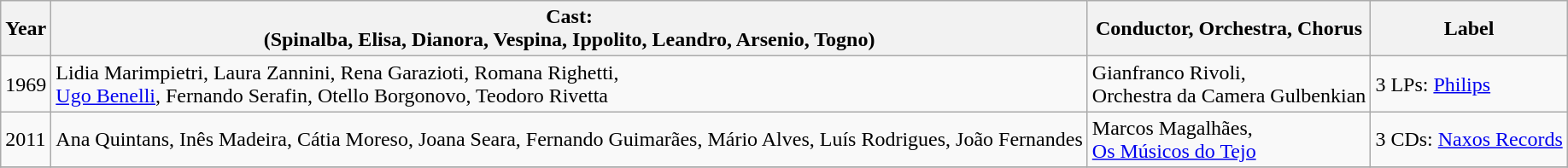<table class="wikitable">
<tr>
<th>Year</th>
<th>Cast:<br>(Spinalba, Elisa, Dianora, Vespina, Ippolito, Leandro, Arsenio, Togno)</th>
<th>Conductor, Orchestra, Chorus</th>
<th>Label</th>
</tr>
<tr>
<td>1969</td>
<td>Lidia Marimpietri, Laura Zannini, Rena Garazioti, Romana Righetti,<br><a href='#'>Ugo Benelli</a>, Fernando Serafin, Otello Borgonovo, Teodoro Rivetta</td>
<td>Gianfranco Rivoli,<br>Orchestra da Camera Gulbenkian</td>
<td>3 LPs: <a href='#'>Philips</a></td>
</tr>
<tr>
<td>2011</td>
<td>Ana Quintans, Inês Madeira, Cátia Moreso, Joana Seara, Fernando Guimarães, Mário Alves, Luís Rodrigues, João Fernandes</td>
<td>Marcos Magalhães,<br><a href='#'>Os Músicos do Tejo</a></td>
<td>3 CDs: <a href='#'>Naxos Records</a></td>
</tr>
<tr>
</tr>
</table>
